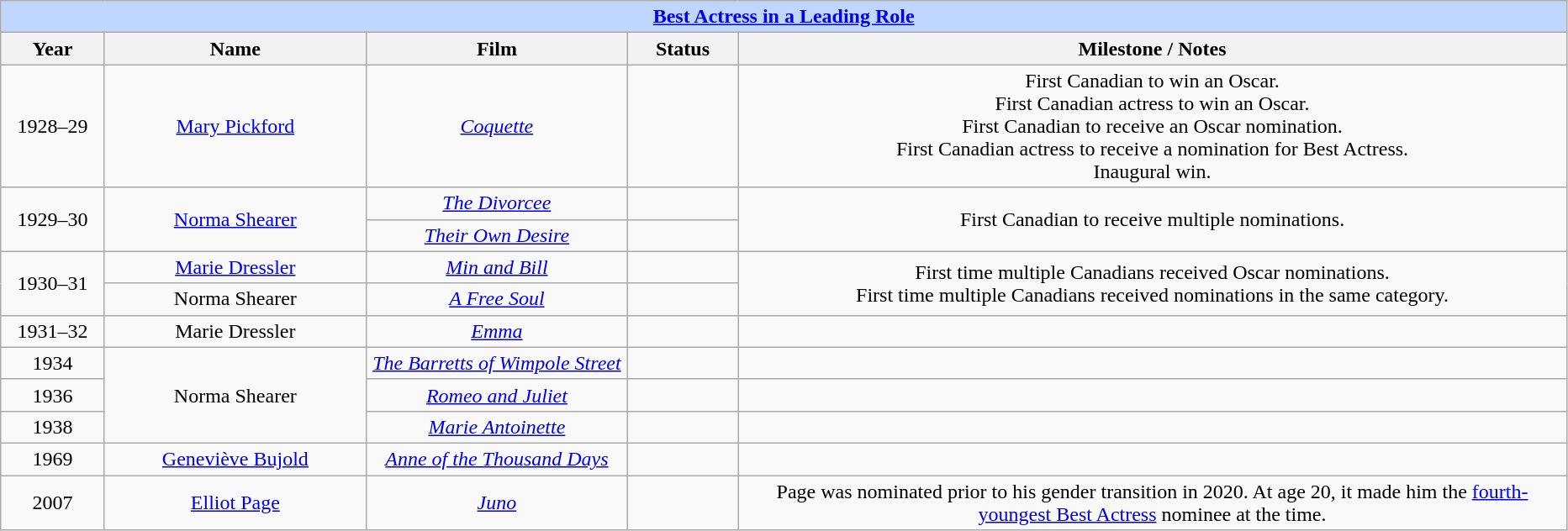<table class="wikitable" style="text-align: center">
<tr style="background:#bfd7ff;">
<td colspan="6" style="text-align:center;"><strong><a href='#'>Best Actress in a Leading Role</a></strong></td>
</tr>
<tr style="background:#ebf5ff;">
<th style="width:075px;">Year</th>
<th style="width:200px;">Name</th>
<th style="width:200px;">Film</th>
<th style="width:080px;">Status</th>
<th style="width:650px;">Milestone / Notes</th>
</tr>
<tr>
<td>1928–29</td>
<td><a href='#'>Mary Pickford</a></td>
<td><em><a href='#'>Coquette</a></em></td>
<td></td>
<td>First Canadian to win an Oscar.<br>First Canadian actress to win an Oscar.<br>First Canadian to receive an Oscar nomination.<br>First Canadian actress to receive a nomination for Best Actress.<br>Inaugural win.</td>
</tr>
<tr>
<td rowspan=2>1929–30</td>
<td rowspan=2><a href='#'>Norma Shearer</a></td>
<td><em><a href='#'>The Divorcee</a></em></td>
<td></td>
<td rowspan=2>First Canadian to receive multiple nominations.</td>
</tr>
<tr>
<td><em><a href='#'>Their Own Desire</a></em></td>
<td></td>
</tr>
<tr>
<td rowspan=2>1930–31</td>
<td><a href='#'>Marie Dressler</a></td>
<td><em><a href='#'>Min and Bill</a></em></td>
<td></td>
<td rowspan=2>First time multiple Canadians received Oscar nominations.<br>First time multiple Canadians received nominations in the same category.</td>
</tr>
<tr>
<td>Norma Shearer</td>
<td><em><a href='#'>A Free Soul</a></em></td>
<td></td>
</tr>
<tr>
<td>1931–32</td>
<td>Marie Dressler</td>
<td><em><a href='#'>Emma</a></em></td>
<td></td>
<td></td>
</tr>
<tr>
<td>1934</td>
<td rowspan=3>Norma Shearer</td>
<td><em><a href='#'>The Barretts of Wimpole Street</a></em></td>
<td></td>
<td></td>
</tr>
<tr>
<td>1936</td>
<td><em><a href='#'>Romeo and Juliet</a></em></td>
<td></td>
<td></td>
</tr>
<tr>
<td>1938</td>
<td><em><a href='#'>Marie Antoinette</a></em></td>
<td></td>
<td></td>
</tr>
<tr>
<td>1969</td>
<td><a href='#'>Geneviève Bujold</a></td>
<td><em><a href='#'>Anne of the Thousand Days</a></em></td>
<td></td>
<td></td>
</tr>
<tr>
<td>2007</td>
<td><a href='#'>Elliot Page</a></td>
<td><em><a href='#'>Juno</a></em></td>
<td></td>
<td>Page was nominated prior to his gender transition in 2020. At age 20, it made him the <a href='#'>fourth-youngest Best Actress</a> nominee at the time.</td>
</tr>
</table>
